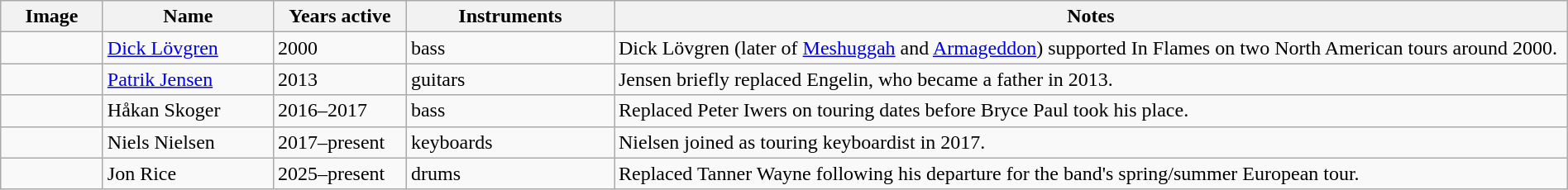<table class="wikitable" width=100%>
<tr>
<th width="75">Image</th>
<th width="130">Name</th>
<th width="100">Years active</th>
<th width="160">Instruments</th>
<th>Notes</th>
</tr>
<tr>
<td></td>
<td><a href='#'>Dick Lövgren</a></td>
<td>2000</td>
<td>bass</td>
<td>Dick Lövgren (later of <a href='#'>Meshuggah</a> and <a href='#'>Armageddon</a>) supported In Flames on two North American tours around 2000.</td>
</tr>
<tr>
<td></td>
<td><a href='#'>Patrik Jensen</a></td>
<td>2013</td>
<td>guitars</td>
<td>Jensen briefly replaced Engelin, who became a father in 2013.</td>
</tr>
<tr>
<td></td>
<td>Håkan Skoger</td>
<td>2016–2017</td>
<td>bass</td>
<td>Replaced Peter Iwers on touring dates before Bryce Paul took his place.</td>
</tr>
<tr>
<td></td>
<td>Niels Nielsen</td>
<td>2017–present</td>
<td>keyboards</td>
<td>Nielsen joined as touring keyboardist in 2017.</td>
</tr>
<tr>
<td></td>
<td>Jon Rice</td>
<td>2025–present</td>
<td>drums</td>
<td>Replaced Tanner Wayne following his departure for the band's spring/summer European tour.</td>
</tr>
</table>
